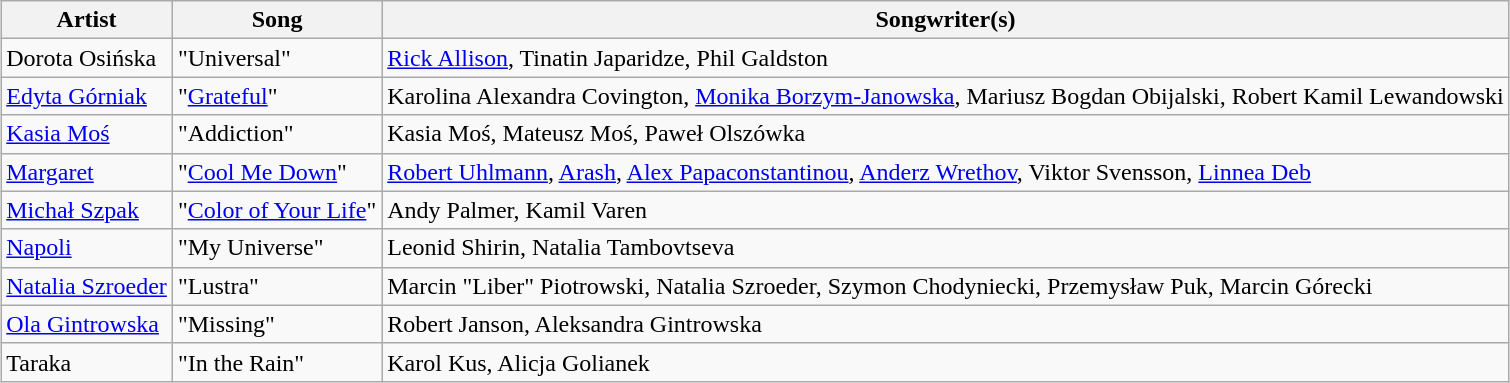<table class="sortable wikitable" style="margin: 1em auto 1em auto">
<tr>
<th>Artist</th>
<th>Song</th>
<th>Songwriter(s)</th>
</tr>
<tr>
<td>Dorota Osińska</td>
<td>"Universal"</td>
<td><a href='#'>Rick Allison</a>, Tinatin Japaridze, Phil Galdston</td>
</tr>
<tr>
<td><a href='#'>Edyta Górniak</a></td>
<td>"<a href='#'>Grateful</a>"</td>
<td>Karolina Alexandra Covington, <a href='#'>Monika Borzym-Janowska</a>, Mariusz Bogdan Obijalski, Robert Kamil Lewandowski</td>
</tr>
<tr>
<td><a href='#'>Kasia Moś</a></td>
<td>"Addiction"</td>
<td>Kasia Moś, Mateusz Moś, Paweł Olszówka</td>
</tr>
<tr>
<td><a href='#'>Margaret</a></td>
<td>"<a href='#'>Cool Me Down</a>"</td>
<td><a href='#'>Robert Uhlmann</a>, <a href='#'>Arash</a>, <a href='#'>Alex Papaconstantinou</a>, <a href='#'>Anderz Wrethov</a>, Viktor Svensson, <a href='#'>Linnea Deb</a></td>
</tr>
<tr>
<td><a href='#'>Michał Szpak</a></td>
<td>"<a href='#'>Color of Your Life</a>"</td>
<td>Andy Palmer, Kamil Varen</td>
</tr>
<tr>
<td><a href='#'>Napoli</a></td>
<td>"My Universe"</td>
<td>Leonid Shirin, Natalia Tambovtseva</td>
</tr>
<tr>
<td><a href='#'>Natalia Szroeder</a></td>
<td>"Lustra"</td>
<td>Marcin "Liber" Piotrowski, Natalia Szroeder, Szymon Chodyniecki, Przemysław Puk, Marcin Górecki</td>
</tr>
<tr>
<td><a href='#'>Ola Gintrowska</a></td>
<td>"Missing"</td>
<td>Robert Janson, Aleksandra Gintrowska</td>
</tr>
<tr>
<td>Taraka</td>
<td>"In the Rain"</td>
<td>Karol Kus, Alicja Golianek</td>
</tr>
</table>
